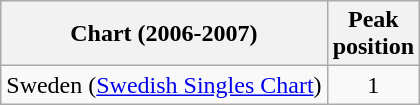<table class="wikitable">
<tr>
<th>Chart (2006-2007)</th>
<th>Peak<br> position</th>
</tr>
<tr>
<td>Sweden (<a href='#'>Swedish Singles Chart</a>)</td>
<td align="center">1</td>
</tr>
</table>
